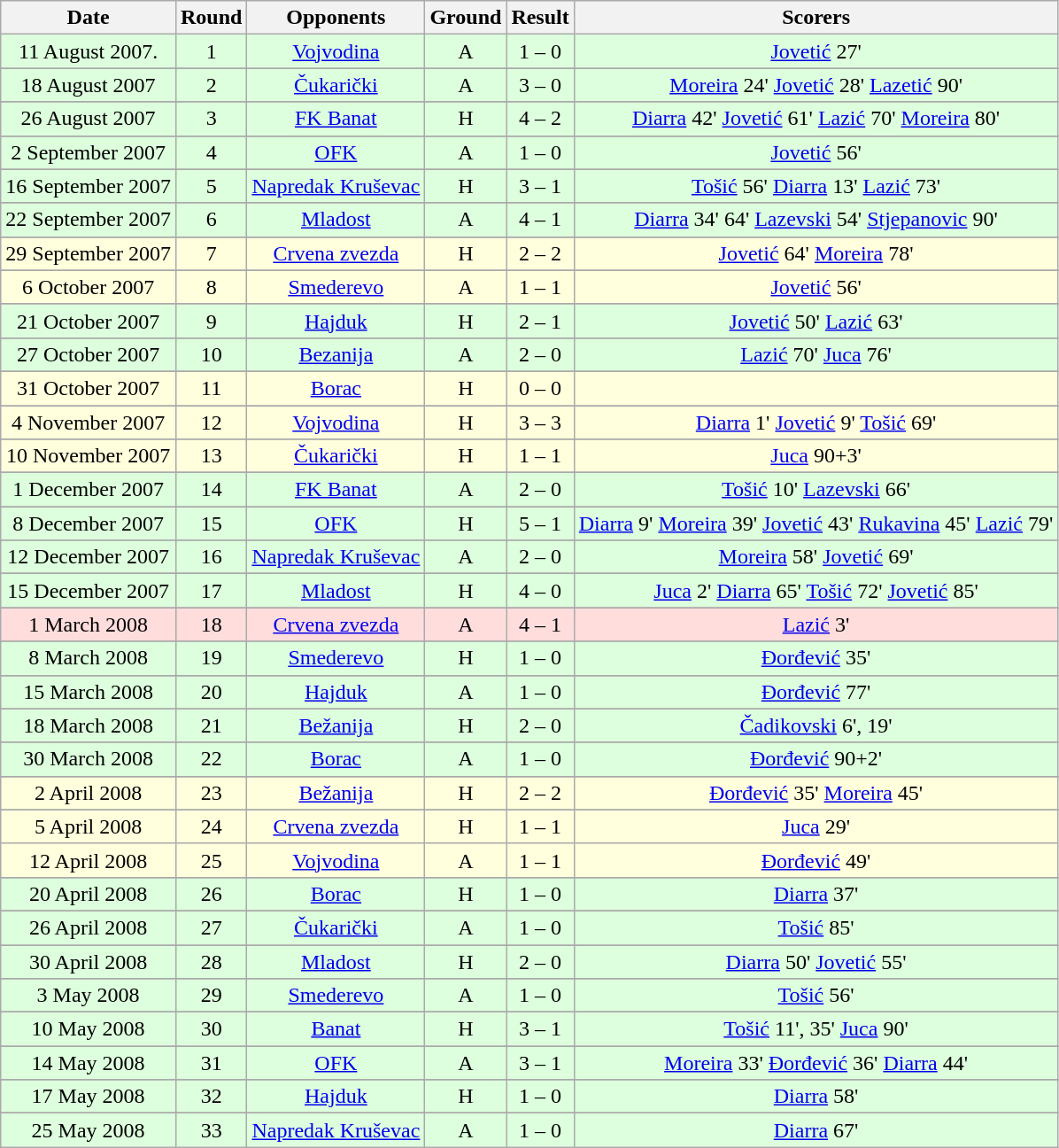<table class="wikitable" style="text-align:center">
<tr>
<th>Date</th>
<th>Round</th>
<th>Opponents</th>
<th>Ground</th>
<th>Result</th>
<th>Scorers</th>
</tr>
<tr bgcolor="#ddffdd">
<td>11 August 2007.</td>
<td>1</td>
<td><a href='#'>Vojvodina</a></td>
<td>A</td>
<td>1 – 0</td>
<td><a href='#'>Jovetić</a> 27'</td>
</tr>
<tr>
</tr>
<tr bgcolor="#ddffdd">
<td>18 August 2007</td>
<td>2</td>
<td><a href='#'>Čukarički</a></td>
<td>A</td>
<td>3 – 0</td>
<td><a href='#'>Moreira</a> 24' <a href='#'>Jovetić</a> 28'  <a href='#'>Lazetić</a> 90'</td>
</tr>
<tr>
</tr>
<tr bgcolor="#ddffdd">
<td>26 August 2007</td>
<td>3</td>
<td><a href='#'>FK Banat</a></td>
<td>H</td>
<td>4 – 2</td>
<td><a href='#'>Diarra</a> 42' <a href='#'>Jovetić</a> 61'   <a href='#'>Lazić</a> 70'   <a href='#'>Moreira</a> 80'</td>
</tr>
<tr>
</tr>
<tr bgcolor="#ddffdd">
<td>2 September 2007</td>
<td>4</td>
<td><a href='#'>OFK</a></td>
<td>A</td>
<td>1 – 0</td>
<td><a href='#'>Jovetić</a> 56'</td>
</tr>
<tr>
</tr>
<tr bgcolor="#ddffdd">
<td>16 September 2007</td>
<td>5</td>
<td><a href='#'>Napredak Kruševac</a></td>
<td>H</td>
<td>3 – 1</td>
<td><a href='#'>Tošić</a> 56' <a href='#'>Diarra</a> 13' <a href='#'>Lazić</a> 73'</td>
</tr>
<tr>
</tr>
<tr bgcolor="#ddffdd">
<td>22 September 2007</td>
<td>6</td>
<td><a href='#'>Mladost</a></td>
<td>A</td>
<td>4 – 1</td>
<td><a href='#'>Diarra</a> 34'  64'  <a href='#'>Lazevski</a>  54'  <a href='#'>Stjepanovic</a>  90'</td>
</tr>
<tr>
</tr>
<tr bgcolor="#ffffdd">
<td>29 September 2007</td>
<td>7</td>
<td><a href='#'>Crvena zvezda</a></td>
<td>H</td>
<td>2 – 2</td>
<td><a href='#'>Jovetić</a> 64'  <a href='#'>Moreira</a> 78'</td>
</tr>
<tr>
</tr>
<tr bgcolor="#ffffdd">
<td>6 October 2007</td>
<td>8</td>
<td><a href='#'>Smederevo</a></td>
<td>A</td>
<td>1 – 1</td>
<td><a href='#'>Jovetić</a> 56'</td>
</tr>
<tr>
</tr>
<tr bgcolor="#ddffdd">
<td>21 October 2007</td>
<td>9</td>
<td><a href='#'>Hajduk</a></td>
<td>H</td>
<td>2 – 1</td>
<td><a href='#'>Jovetić</a> 50' <a href='#'>Lazić</a> 63'</td>
</tr>
<tr>
</tr>
<tr bgcolor="#ddffdd">
<td>27 October 2007</td>
<td>10</td>
<td><a href='#'>Bezanija</a></td>
<td>A</td>
<td>2 – 0</td>
<td><a href='#'>Lazić</a> 70' <a href='#'>Juca</a> 76'</td>
</tr>
<tr>
</tr>
<tr bgcolor="#ffffdd">
<td>31 October 2007</td>
<td>11</td>
<td><a href='#'>Borac</a></td>
<td>H</td>
<td>0 – 0</td>
<td></td>
</tr>
<tr>
</tr>
<tr bgcolor="#ffffdd">
<td>4 November 2007</td>
<td>12</td>
<td><a href='#'>Vojvodina</a></td>
<td>H</td>
<td>3 – 3</td>
<td><a href='#'>Diarra</a> 1' <a href='#'>Jovetić</a> 9' <a href='#'>Tošić</a> 69'</td>
</tr>
<tr>
</tr>
<tr bgcolor="#ffffdd">
<td>10 November 2007</td>
<td>13</td>
<td><a href='#'>Čukarički</a></td>
<td>H</td>
<td>1 – 1</td>
<td><a href='#'>Juca</a> 90+3'</td>
</tr>
<tr>
</tr>
<tr bgcolor="#ddffdd">
<td>1 December 2007</td>
<td>14</td>
<td><a href='#'>FK Banat</a></td>
<td>A</td>
<td>2 – 0</td>
<td><a href='#'>Tošić</a> 10' <a href='#'>Lazevski</a> 66'</td>
</tr>
<tr>
</tr>
<tr bgcolor="#ddffdd">
<td>8 December 2007</td>
<td>15</td>
<td><a href='#'>OFK</a></td>
<td>H</td>
<td>5 – 1</td>
<td><a href='#'>Diarra</a> 9' <a href='#'>Moreira</a> 39' <a href='#'>Jovetić</a> 43' <a href='#'>Rukavina</a> 45' <a href='#'>Lazić</a> 79'</td>
</tr>
<tr>
</tr>
<tr bgcolor="#ddffdd">
<td>12 December 2007</td>
<td>16</td>
<td><a href='#'>Napredak Kruševac</a></td>
<td>A</td>
<td>2 – 0</td>
<td><a href='#'>Moreira</a> 58' <a href='#'>Jovetić</a> 69'</td>
</tr>
<tr>
</tr>
<tr bgcolor="#ddffdd">
<td>15 December 2007</td>
<td>17</td>
<td><a href='#'>Mladost</a></td>
<td>H</td>
<td>4 – 0</td>
<td><a href='#'>Juca</a> 2' <a href='#'>Diarra</a> 65' <a href='#'>Tošić</a> 72' <a href='#'>Jovetić</a> 85'</td>
</tr>
<tr>
</tr>
<tr bgcolor="#ffdddd">
<td>1 March 2008</td>
<td>18</td>
<td><a href='#'>Crvena zvezda</a></td>
<td>A</td>
<td>4 – 1</td>
<td><a href='#'>Lazić</a> 3'</td>
</tr>
<tr>
</tr>
<tr bgcolor="#ddffdd">
<td>8 March 2008</td>
<td>19</td>
<td><a href='#'>Smederevo</a></td>
<td>H</td>
<td>1 – 0</td>
<td><a href='#'>Đorđević</a> 35'</td>
</tr>
<tr>
</tr>
<tr bgcolor="#ddffdd">
<td>15 March 2008</td>
<td>20</td>
<td><a href='#'>Hajduk</a></td>
<td>A</td>
<td>1 – 0</td>
<td><a href='#'>Đorđević</a> 77'</td>
</tr>
<tr>
</tr>
<tr bgcolor="#ddffdd">
<td>18 March 2008</td>
<td>21</td>
<td><a href='#'>Bežanija</a></td>
<td>H</td>
<td>2 – 0</td>
<td><a href='#'>Čadikovski</a> 6', 19'</td>
</tr>
<tr>
</tr>
<tr bgcolor="#ddffdd">
<td>30 March 2008</td>
<td>22</td>
<td><a href='#'>Borac</a></td>
<td>A</td>
<td>1 – 0</td>
<td><a href='#'>Đorđević</a> 90+2'</td>
</tr>
<tr>
</tr>
<tr bgcolor="#ffffdd">
<td>2 April 2008</td>
<td>23</td>
<td><a href='#'>Bežanija</a></td>
<td>H</td>
<td>2 – 2</td>
<td><a href='#'>Đorđević</a> 35' <a href='#'>Moreira</a> 45'</td>
</tr>
<tr>
</tr>
<tr bgcolor="#ffffdd">
<td>5 April 2008</td>
<td>24</td>
<td><a href='#'>Crvena zvezda</a></td>
<td>H</td>
<td>1 – 1</td>
<td><a href='#'>Juca</a> 29'</td>
</tr>
<tr bgcolor="#ffffdd">
<td>12 April 2008</td>
<td>25</td>
<td><a href='#'>Vojvodina</a></td>
<td>A</td>
<td>1 – 1</td>
<td><a href='#'>Đorđević</a> 49'</td>
</tr>
<tr>
</tr>
<tr bgcolor="#ddffdd">
<td>20 April 2008</td>
<td>26</td>
<td><a href='#'>Borac</a></td>
<td>H</td>
<td>1 – 0</td>
<td><a href='#'>Diarra</a> 37'</td>
</tr>
<tr>
</tr>
<tr bgcolor="#ddffdd">
<td>26 April 2008</td>
<td>27</td>
<td><a href='#'>Čukarički</a></td>
<td>A</td>
<td>1 – 0</td>
<td><a href='#'>Tošić</a> 85'</td>
</tr>
<tr>
</tr>
<tr bgcolor="#ddffdd">
<td>30 April 2008</td>
<td>28</td>
<td><a href='#'>Mladost</a></td>
<td>H</td>
<td>2 – 0</td>
<td><a href='#'>Diarra</a> 50' <a href='#'>Jovetić</a> 55'</td>
</tr>
<tr>
</tr>
<tr bgcolor="#ddffdd">
<td>3 May 2008</td>
<td>29</td>
<td><a href='#'>Smederevo</a></td>
<td>A</td>
<td>1 – 0</td>
<td><a href='#'>Tošić</a> 56'</td>
</tr>
<tr>
</tr>
<tr bgcolor="#ddffdd">
<td>10 May 2008</td>
<td>30</td>
<td><a href='#'>Banat</a></td>
<td>H</td>
<td>3 – 1</td>
<td><a href='#'>Tošić</a> 11', 35' <a href='#'>Juca</a> 90'</td>
</tr>
<tr>
</tr>
<tr bgcolor="#ddffdd">
<td>14 May 2008</td>
<td>31</td>
<td><a href='#'>OFK</a></td>
<td>A</td>
<td>3 – 1</td>
<td><a href='#'>Moreira</a> 33' <a href='#'>Đorđević</a> 36' <a href='#'>Diarra</a> 44'</td>
</tr>
<tr>
</tr>
<tr bgcolor="#ddffdd">
<td>17 May 2008</td>
<td>32</td>
<td><a href='#'>Hajduk</a></td>
<td>H</td>
<td>1 – 0</td>
<td><a href='#'>Diarra</a> 58'</td>
</tr>
<tr>
</tr>
<tr bgcolor="#ddffdd">
<td>25 May 2008</td>
<td>33</td>
<td><a href='#'>Napredak Kruševac</a></td>
<td>A</td>
<td>1 – 0</td>
<td><a href='#'>Diarra</a> 67'</td>
</tr>
</table>
